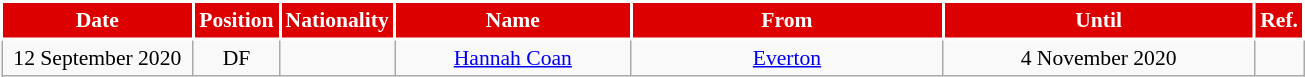<table class="wikitable" style="text-align:center; font-size:90%; ">
<tr>
<th style="background:#DD0000;color:#FFFFFF;border:2px solid #FFFFFF; width:120px;">Date</th>
<th style="background:#DD0000;color:#FFFFFF;border:2px solid #FFFFFF; width:50px;">Position</th>
<th style="background:#DD0000;color:#FFFFFF;border:2px solid #FFFFFF; width:50px;">Nationality</th>
<th style="background:#DD0000;color:#FFFFFF;border:2px solid #FFFFFF; width:150px;">Name</th>
<th style="background:#DD0000;color:#FFFFFF;border:2px solid #FFFFFF; width:200px;">From</th>
<th style="background:#DD0000;color:#FFFFFF;border:2px solid #FFFFFF; width:200px;">Until</th>
<th style="background:#DD0000;color:#FFFFFF;border:2px solid #FFFFFF; width:25px;">Ref.</th>
</tr>
<tr>
<td>12 September 2020</td>
<td>DF</td>
<td></td>
<td><a href='#'>Hannah Coan</a></td>
<td> <a href='#'>Everton</a></td>
<td>4 November 2020</td>
<td></td>
</tr>
</table>
